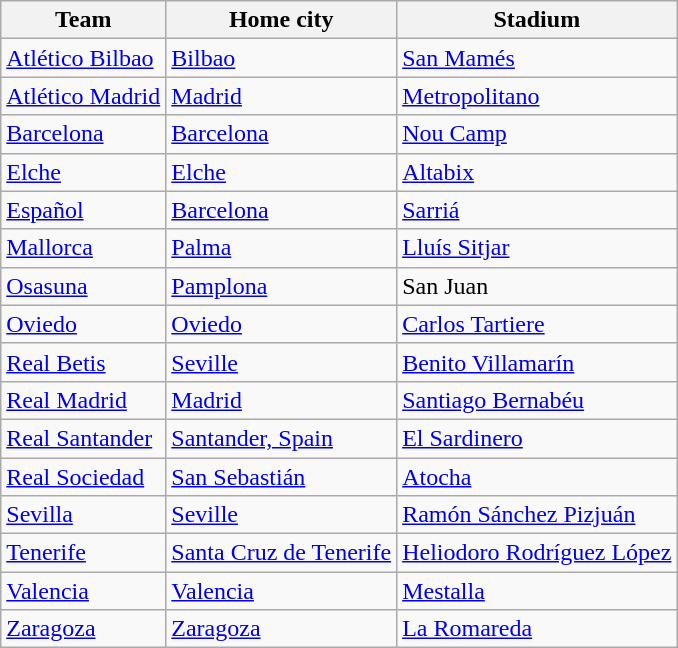<table class="wikitable sortable" style="text-align: left;">
<tr>
<th>Team</th>
<th>Home city</th>
<th>Stadium</th>
</tr>
<tr>
<td><a href='#'>Atlético Bilbao</a></td>
<td><a href='#'>Bilbao</a></td>
<td><a href='#'>San Mamés</a></td>
</tr>
<tr>
<td><a href='#'>Atlético Madrid</a></td>
<td><a href='#'>Madrid</a></td>
<td><a href='#'>Metropolitano</a></td>
</tr>
<tr>
<td><a href='#'>Barcelona</a></td>
<td><a href='#'>Barcelona</a></td>
<td><a href='#'>Nou Camp</a></td>
</tr>
<tr>
<td><a href='#'>Elche</a></td>
<td><a href='#'>Elche</a></td>
<td><a href='#'>Altabix</a></td>
</tr>
<tr>
<td><a href='#'>Español</a></td>
<td><a href='#'>Barcelona</a></td>
<td><a href='#'>Sarriá</a></td>
</tr>
<tr>
<td><a href='#'>Mallorca</a></td>
<td><a href='#'>Palma</a></td>
<td><a href='#'>Lluís Sitjar</a></td>
</tr>
<tr>
<td><a href='#'>Osasuna</a></td>
<td><a href='#'>Pamplona</a></td>
<td>San Juan</td>
</tr>
<tr>
<td><a href='#'>Oviedo</a></td>
<td><a href='#'>Oviedo</a></td>
<td><a href='#'>Carlos Tartiere</a></td>
</tr>
<tr>
<td><a href='#'>Real Betis</a></td>
<td><a href='#'>Seville</a></td>
<td><a href='#'>Benito Villamarín</a></td>
</tr>
<tr>
<td><a href='#'>Real Madrid</a></td>
<td><a href='#'>Madrid</a></td>
<td><a href='#'>Santiago Bernabéu</a></td>
</tr>
<tr>
<td><a href='#'>Real Santander</a></td>
<td><a href='#'>Santander, Spain</a></td>
<td><a href='#'>El Sardinero</a></td>
</tr>
<tr>
<td><a href='#'>Real Sociedad</a></td>
<td><a href='#'>San Sebastián</a></td>
<td><a href='#'>Atocha</a></td>
</tr>
<tr>
<td><a href='#'>Sevilla</a></td>
<td><a href='#'>Seville</a></td>
<td><a href='#'>Ramón Sánchez Pizjuán</a></td>
</tr>
<tr>
<td><a href='#'>Tenerife</a></td>
<td><a href='#'>Santa Cruz de Tenerife</a></td>
<td><a href='#'>Heliodoro Rodríguez López</a></td>
</tr>
<tr>
<td><a href='#'>Valencia</a></td>
<td><a href='#'>Valencia</a></td>
<td><a href='#'>Mestalla</a></td>
</tr>
<tr>
<td><a href='#'>Zaragoza</a></td>
<td><a href='#'>Zaragoza</a></td>
<td><a href='#'>La Romareda</a></td>
</tr>
</table>
